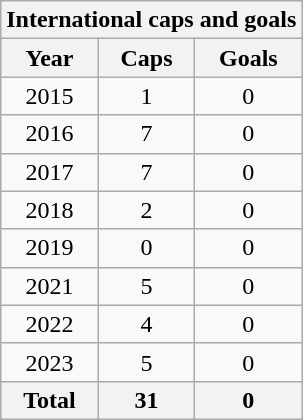<table class="wikitable sortable" style="text-align:center">
<tr>
<th colspan="3">International caps and goals</th>
</tr>
<tr>
<th>Year</th>
<th>Caps</th>
<th>Goals</th>
</tr>
<tr>
<td>2015</td>
<td>1</td>
<td>0</td>
</tr>
<tr>
<td>2016</td>
<td>7</td>
<td>0</td>
</tr>
<tr>
<td>2017</td>
<td>7</td>
<td>0</td>
</tr>
<tr>
<td>2018</td>
<td>2</td>
<td>0</td>
</tr>
<tr>
<td>2019</td>
<td>0</td>
<td>0</td>
</tr>
<tr>
<td>2021</td>
<td>5</td>
<td>0</td>
</tr>
<tr>
<td>2022</td>
<td>4</td>
<td>0</td>
</tr>
<tr>
<td>2023</td>
<td>5</td>
<td>0</td>
</tr>
<tr>
<th>Total</th>
<th>31</th>
<th>0</th>
</tr>
</table>
